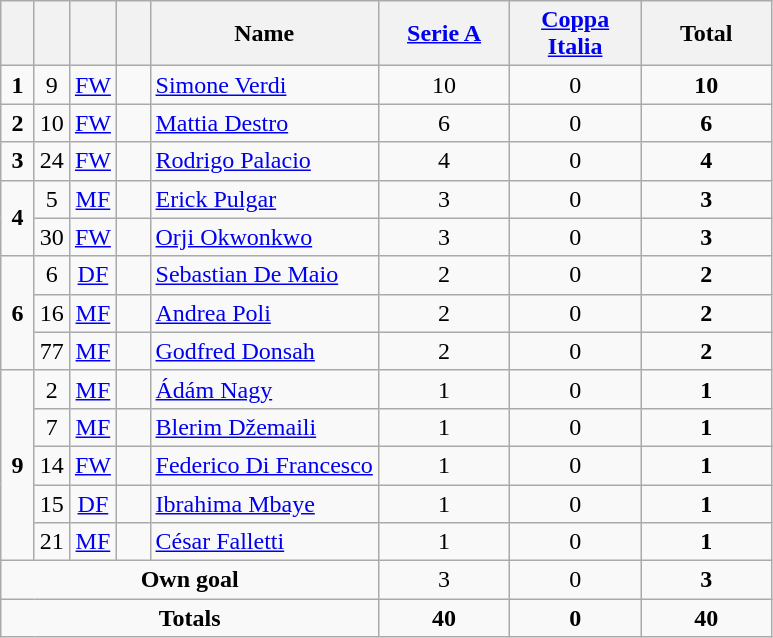<table class="wikitable" style="text-align:center">
<tr>
<th width=15></th>
<th width=15></th>
<th width=15></th>
<th width=15></th>
<th width=145>Name</th>
<th width=80><strong><a href='#'>Serie A</a></strong></th>
<th width=80><strong><a href='#'>Coppa Italia</a></strong></th>
<th width=80>Total</th>
</tr>
<tr>
<td><strong>1</strong></td>
<td>9</td>
<td><a href='#'>FW</a></td>
<td></td>
<td align=left><a href='#'>Simone Verdi</a></td>
<td>10</td>
<td>0</td>
<td><strong>10</strong></td>
</tr>
<tr>
<td><strong>2</strong></td>
<td>10</td>
<td><a href='#'>FW</a></td>
<td></td>
<td align=left><a href='#'>Mattia Destro</a></td>
<td>6</td>
<td>0</td>
<td><strong>6</strong></td>
</tr>
<tr>
<td><strong>3</strong></td>
<td>24</td>
<td><a href='#'>FW</a></td>
<td></td>
<td align=left><a href='#'>Rodrigo Palacio</a></td>
<td>4</td>
<td>0</td>
<td><strong>4</strong></td>
</tr>
<tr>
<td rowspan=2><strong>4</strong></td>
<td>5</td>
<td><a href='#'>MF</a></td>
<td></td>
<td align=left><a href='#'>Erick Pulgar</a></td>
<td>3</td>
<td>0</td>
<td><strong>3</strong></td>
</tr>
<tr>
<td>30</td>
<td><a href='#'>FW</a></td>
<td></td>
<td align=left><a href='#'>Orji Okwonkwo</a></td>
<td>3</td>
<td>0</td>
<td><strong>3</strong></td>
</tr>
<tr>
<td rowspan=3><strong>6</strong></td>
<td>6</td>
<td><a href='#'>DF</a></td>
<td></td>
<td align=left><a href='#'>Sebastian De Maio</a></td>
<td>2</td>
<td>0</td>
<td><strong>2</strong></td>
</tr>
<tr>
<td>16</td>
<td><a href='#'>MF</a></td>
<td></td>
<td align=left><a href='#'>Andrea Poli</a></td>
<td>2</td>
<td>0</td>
<td><strong>2</strong></td>
</tr>
<tr>
<td>77</td>
<td><a href='#'>MF</a></td>
<td></td>
<td align=left><a href='#'>Godfred Donsah</a></td>
<td>2</td>
<td>0</td>
<td><strong>2</strong></td>
</tr>
<tr>
<td rowspan=5><strong>9</strong></td>
<td>2</td>
<td><a href='#'>MF</a></td>
<td></td>
<td align=left><a href='#'>Ádám Nagy</a></td>
<td>1</td>
<td>0</td>
<td><strong>1</strong></td>
</tr>
<tr>
<td>7</td>
<td><a href='#'>MF</a></td>
<td></td>
<td align=left><a href='#'>Blerim Džemaili</a></td>
<td>1</td>
<td>0</td>
<td><strong>1</strong></td>
</tr>
<tr>
<td>14</td>
<td><a href='#'>FW</a></td>
<td></td>
<td align=left><a href='#'>Federico Di Francesco</a></td>
<td>1</td>
<td>0</td>
<td><strong>1</strong></td>
</tr>
<tr>
<td>15</td>
<td><a href='#'>DF</a></td>
<td></td>
<td align=left><a href='#'>Ibrahima Mbaye</a></td>
<td>1</td>
<td>0</td>
<td><strong>1</strong></td>
</tr>
<tr>
<td>21</td>
<td><a href='#'>MF</a></td>
<td></td>
<td align=left><a href='#'>César Falletti</a></td>
<td>1</td>
<td>0</td>
<td><strong>1</strong></td>
</tr>
<tr>
<td colspan=5><strong>Own goal</strong></td>
<td>3</td>
<td>0</td>
<td><strong>3</strong></td>
</tr>
<tr>
<td colspan=5><strong>Totals</strong></td>
<td><strong>40</strong></td>
<td><strong>0</strong></td>
<td><strong>40</strong></td>
</tr>
</table>
